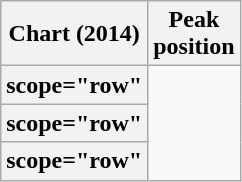<table class="wikitable sortable plainrowheaders" style="text-align:center">
<tr>
<th scope="col">Chart (2014)</th>
<th scope="col">Peak<br>position</th>
</tr>
<tr>
<th>scope="row"</th>
</tr>
<tr>
<th>scope="row"</th>
</tr>
<tr>
<th>scope="row"</th>
</tr>
</table>
